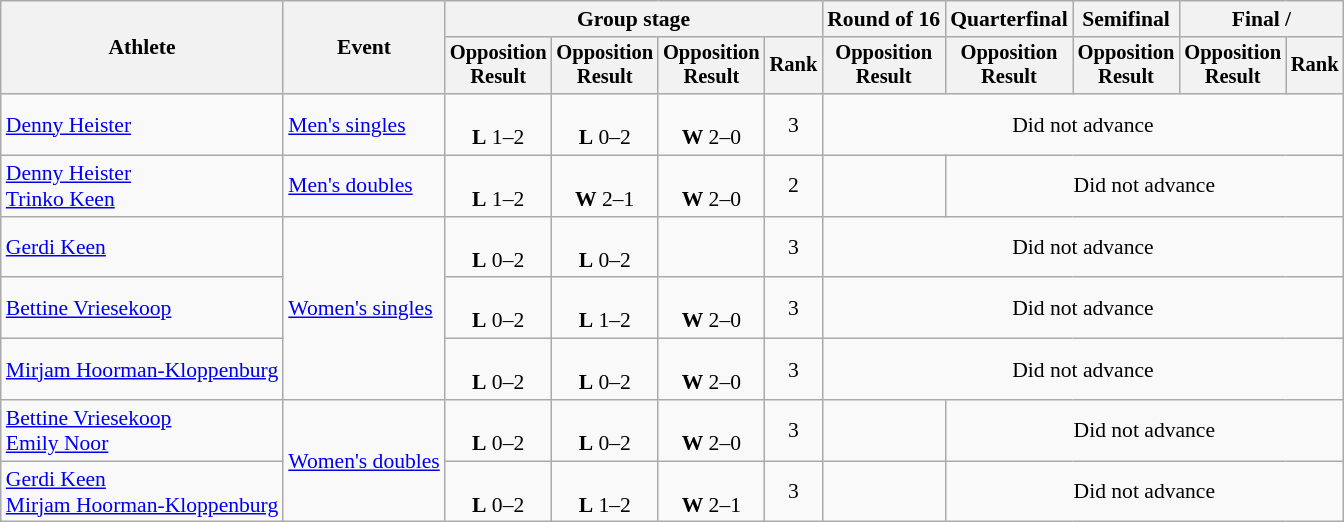<table class=wikitable style=font-size:90%;text-align:center>
<tr>
<th rowspan=2>Athlete</th>
<th rowspan=2>Event</th>
<th colspan=4>Group stage</th>
<th>Round of 16</th>
<th>Quarterfinal</th>
<th>Semifinal</th>
<th colspan=2>Final / </th>
</tr>
<tr style=font-size:95%>
<th>Opposition<br>Result</th>
<th>Opposition<br>Result</th>
<th>Opposition<br>Result</th>
<th>Rank</th>
<th>Opposition<br>Result</th>
<th>Opposition<br>Result</th>
<th>Opposition<br>Result</th>
<th>Opposition<br>Result</th>
<th>Rank</th>
</tr>
<tr>
<td align=left><a href='#'>Denny Heister</a></td>
<td align=left><a href='#'>Men's singles</a></td>
<td><br><strong>L</strong> 1–2</td>
<td><br><strong>L</strong> 0–2</td>
<td><br><strong>W</strong> 2–0</td>
<td>3</td>
<td colspan=5>Did not advance</td>
</tr>
<tr>
<td align=left><a href='#'>Denny Heister</a><br><a href='#'>Trinko Keen</a></td>
<td align=left><a href='#'>Men's doubles</a></td>
<td><br><strong>L</strong> 1–2</td>
<td><br><strong>W</strong> 2–1</td>
<td><br><strong>W</strong> 2–0</td>
<td>2</td>
<td></td>
<td colspan=4>Did not advance</td>
</tr>
<tr>
<td align=left><a href='#'>Gerdi Keen</a></td>
<td align=left rowspan=3><a href='#'>Women's singles</a></td>
<td><br><strong>L</strong> 0–2</td>
<td><br><strong>L</strong> 0–2</td>
<td></td>
<td>3</td>
<td colspan=5>Did not advance</td>
</tr>
<tr>
<td align=left><a href='#'>Bettine Vriesekoop</a></td>
<td><br><strong>L</strong> 0–2</td>
<td><br><strong>L</strong> 1–2</td>
<td><br><strong>W</strong> 2–0</td>
<td>3</td>
<td colspan=5>Did not advance</td>
</tr>
<tr>
<td align=left><a href='#'>Mirjam Hoorman-Kloppenburg</a></td>
<td><br><strong>L</strong> 0–2</td>
<td><br><strong>L</strong> 0–2</td>
<td><br><strong>W</strong> 2–0</td>
<td>3</td>
<td colspan=5>Did not advance</td>
</tr>
<tr>
<td align=left><a href='#'>Bettine Vriesekoop</a><br><a href='#'>Emily Noor</a></td>
<td align=left rowspan=2><a href='#'>Women's doubles</a></td>
<td><br><strong>L</strong> 0–2</td>
<td><br><strong>L</strong> 0–2</td>
<td><br><strong>W</strong> 2–0</td>
<td>3</td>
<td></td>
<td colspan=4>Did not advance</td>
</tr>
<tr>
<td align=left><a href='#'>Gerdi Keen</a><br><a href='#'>Mirjam Hoorman-Kloppenburg</a></td>
<td><br><strong>L</strong> 0–2</td>
<td><br><strong>L</strong> 1–2</td>
<td><br><strong>W</strong> 2–1</td>
<td>3</td>
<td></td>
<td colspan=4>Did not advance</td>
</tr>
</table>
